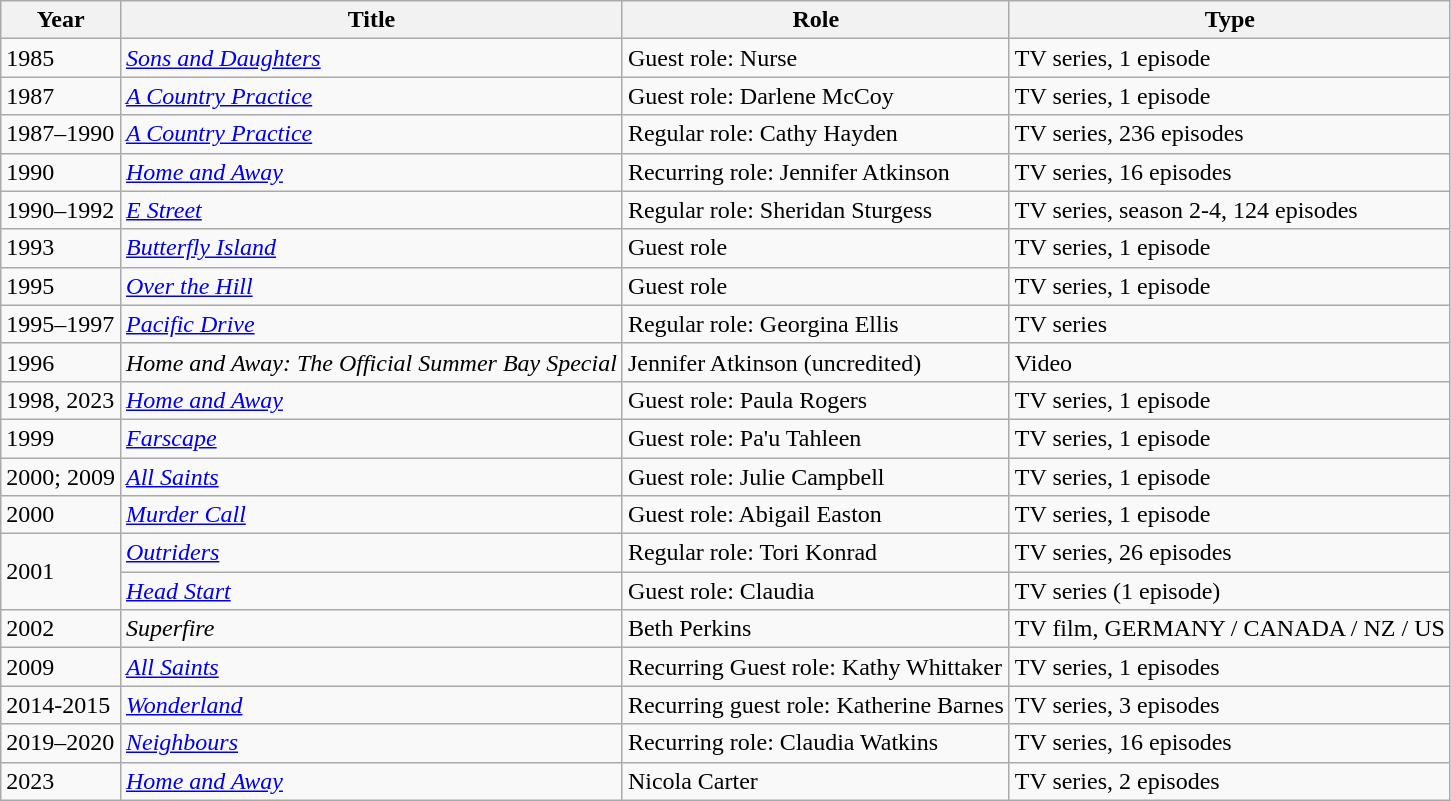<table class="wikitable sortable plainrowheaders">
<tr>
<th scope="col">Year</th>
<th scope="col">Title</th>
<th scope="col">Role</th>
<th scope="col">Type</th>
</tr>
<tr>
<td>1985</td>
<td><em><a href='#'>Sons and Daughters</a></em></td>
<td>Guest role: Nurse</td>
<td>TV series, 1 episode</td>
</tr>
<tr>
<td>1987</td>
<td><em><a href='#'>A Country Practice</a></em></td>
<td>Guest role: Darlene McCoy</td>
<td>TV series, 1 episode</td>
</tr>
<tr>
<td>1987–1990</td>
<td><em><a href='#'>A Country Practice</a></em></td>
<td>Regular role: Cathy Hayden</td>
<td>TV series, 236 episodes</td>
</tr>
<tr>
<td>1990</td>
<td><em><a href='#'>Home and Away</a></em></td>
<td>Recurring role: Jennifer Atkinson</td>
<td>TV series, 16 episodes</td>
</tr>
<tr>
<td>1990–1992</td>
<td><em><a href='#'>E Street</a></em></td>
<td>Regular role: Sheridan Sturgess</td>
<td>TV series, season 2-4, 124 episodes</td>
</tr>
<tr>
<td>1993</td>
<td><em><a href='#'>Butterfly Island</a></em></td>
<td>Guest role</td>
<td>TV series, 1 episode</td>
</tr>
<tr>
<td>1995</td>
<td><em><a href='#'>Over the Hill</a></em></td>
<td>Guest role</td>
<td>TV series, 1 episode</td>
</tr>
<tr>
<td>1995–1997</td>
<td><em><a href='#'>Pacific Drive</a></em></td>
<td>Regular role: Georgina Ellis</td>
<td>TV series</td>
</tr>
<tr>
<td>1996</td>
<td><em>Home and Away: The Official Summer Bay Special</em></td>
<td>Jennifer Atkinson (uncredited)</td>
<td>Video</td>
</tr>
<tr>
<td>1998, 2023</td>
<td><em><a href='#'>Home and Away</a></em></td>
<td>Guest role: Paula Rogers</td>
<td>TV series, 1 episode</td>
</tr>
<tr>
<td>1999</td>
<td><em><a href='#'>Farscape</a></em></td>
<td>Guest role: Pa'u Tahleen</td>
<td>TV series, 1 episode</td>
</tr>
<tr>
<td>2000; 2009</td>
<td><em><a href='#'>All Saints</a></em></td>
<td>Guest role: Julie Campbell</td>
<td>TV series, 1 episode</td>
</tr>
<tr>
<td>2000</td>
<td><em><a href='#'>Murder Call</a></em></td>
<td>Guest role: Abigail Easton</td>
<td>TV series, 1 episode</td>
</tr>
<tr>
<td rowspan=2>2001</td>
<td><em><a href='#'>Outriders</a></em></td>
<td>Regular role: Tori Konrad</td>
<td>TV series, 26 episodes</td>
</tr>
<tr>
<td><em><a href='#'>Head Start</a></em></td>
<td>Guest role: Claudia</td>
<td>TV series (1 episode)</td>
</tr>
<tr>
<td>2002</td>
<td><em>Superfire</em></td>
<td>Beth Perkins</td>
<td>TV film, GERMANY / CANADA / NZ / US</td>
</tr>
<tr>
<td>2009</td>
<td><em><a href='#'>All Saints</a></em></td>
<td>Recurring Guest role: Kathy Whittaker</td>
<td>TV series, 1 episodes</td>
</tr>
<tr>
<td>2014-2015</td>
<td><em><a href='#'>Wonderland</a></em></td>
<td>Recurring guest role: Katherine Barnes</td>
<td>TV series, 3 episodes</td>
</tr>
<tr>
<td>2019–2020</td>
<td><em><a href='#'>Neighbours</a></em></td>
<td>Recurring role: Claudia Watkins</td>
<td>TV series, 16 episodes</td>
</tr>
<tr>
<td>2023</td>
<td><em><a href='#'>Home and Away</a></em></td>
<td>Nicola Carter</td>
<td>TV series, 2 episodes</td>
</tr>
</table>
